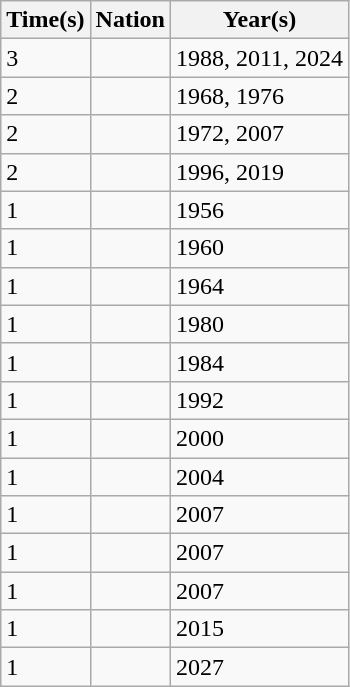<table class="wikitable">
<tr>
<th>Time(s)</th>
<th>Nation</th>
<th>Year(s)</th>
</tr>
<tr>
<td>3</td>
<td></td>
<td>1988, 2011, 2024</td>
</tr>
<tr>
<td>2</td>
<td></td>
<td>1968, 1976</td>
</tr>
<tr>
<td>2</td>
<td></td>
<td>1972, 2007</td>
</tr>
<tr>
<td>2</td>
<td></td>
<td>1996, 2019</td>
</tr>
<tr>
<td>1</td>
<td></td>
<td>1956</td>
</tr>
<tr>
<td>1</td>
<td></td>
<td>1960</td>
</tr>
<tr>
<td>1</td>
<td></td>
<td>1964</td>
</tr>
<tr>
<td>1</td>
<td></td>
<td>1980</td>
</tr>
<tr>
<td>1</td>
<td></td>
<td>1984</td>
</tr>
<tr>
<td>1</td>
<td></td>
<td>1992</td>
</tr>
<tr>
<td>1</td>
<td></td>
<td>2000</td>
</tr>
<tr>
<td>1</td>
<td></td>
<td>2004</td>
</tr>
<tr>
<td>1</td>
<td></td>
<td>2007</td>
</tr>
<tr>
<td>1</td>
<td></td>
<td>2007</td>
</tr>
<tr>
<td>1</td>
<td></td>
<td>2007</td>
</tr>
<tr>
<td>1</td>
<td></td>
<td>2015</td>
</tr>
<tr>
<td>1</td>
<td></td>
<td>2027</td>
</tr>
</table>
